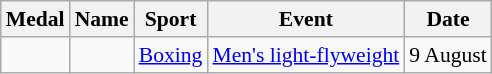<table class="wikitable sortable" style="font-size:90%">
<tr>
<th>Medal</th>
<th>Name</th>
<th>Sport</th>
<th>Event</th>
<th>Date</th>
</tr>
<tr>
<td></td>
<td></td>
<td><a href='#'>Boxing</a></td>
<td><a href='#'>Men's light-flyweight</a></td>
<td>9 August</td>
</tr>
</table>
